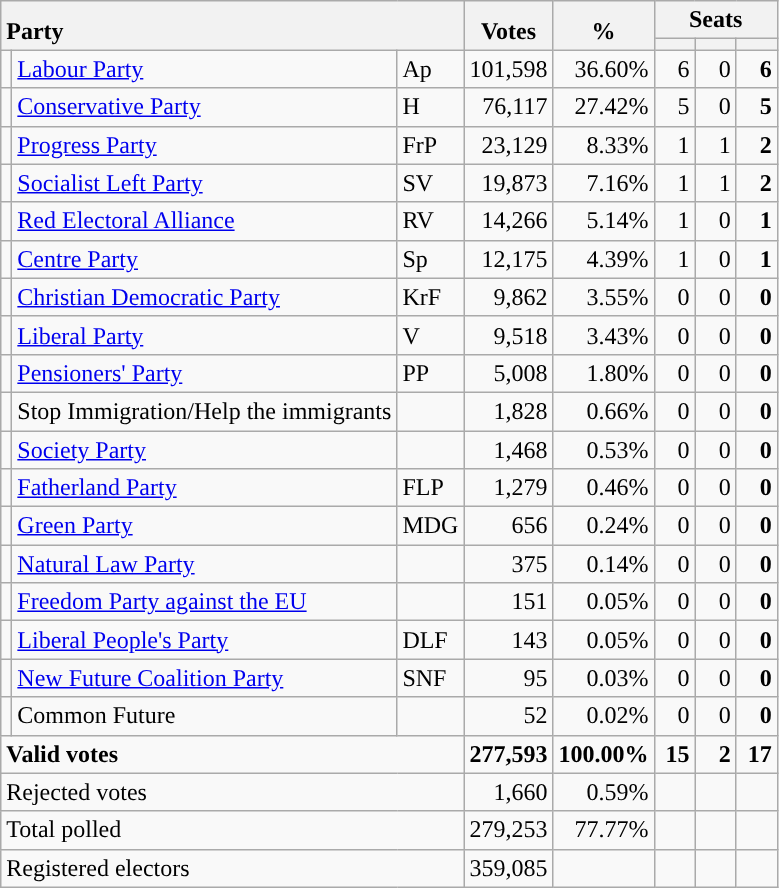<table class="wikitable" border="1" style="text-align:right;">
<tr>
<th style="text-align:left;" valign=bottom rowspan=2 colspan=3>Party</th>
<th align=center valign=bottom rowspan=2 width="50">Votes</th>
<th align=center valign=bottom rowspan=2 width="50">%</th>
<th colspan=3>Seats</th>
</tr>
<tr>
<th align=center valign=bottom width="20"><small></small></th>
<th align=center valign=bottom width="20"><small><a href='#'></a></small></th>
<th align=center valign=bottom width="20"><small></small></th>
</tr>
<tr>
<td style="color:inherit;background:"></td>
<td align=left><a href='#'>Labour Party</a></td>
<td align=left>Ap</td>
<td>101,598</td>
<td>36.60%</td>
<td>6</td>
<td>0</td>
<td><strong>6</strong></td>
</tr>
<tr>
<td style="color:inherit;background:"></td>
<td align=left><a href='#'>Conservative Party</a></td>
<td align=left>H</td>
<td>76,117</td>
<td>27.42%</td>
<td>5</td>
<td>0</td>
<td><strong>5</strong></td>
</tr>
<tr>
<td style="color:inherit;background:"></td>
<td align=left><a href='#'>Progress Party</a></td>
<td align=left>FrP</td>
<td>23,129</td>
<td>8.33%</td>
<td>1</td>
<td>1</td>
<td><strong>2</strong></td>
</tr>
<tr>
<td style="color:inherit;background:"></td>
<td align=left><a href='#'>Socialist Left Party</a></td>
<td align=left>SV</td>
<td>19,873</td>
<td>7.16%</td>
<td>1</td>
<td>1</td>
<td><strong>2</strong></td>
</tr>
<tr>
<td style="color:inherit;background:"></td>
<td align=left><a href='#'>Red Electoral Alliance</a></td>
<td align=left>RV</td>
<td>14,266</td>
<td>5.14%</td>
<td>1</td>
<td>0</td>
<td><strong>1</strong></td>
</tr>
<tr>
<td style="color:inherit;background:"></td>
<td align=left><a href='#'>Centre Party</a></td>
<td align=left>Sp</td>
<td>12,175</td>
<td>4.39%</td>
<td>1</td>
<td>0</td>
<td><strong>1</strong></td>
</tr>
<tr>
<td style="color:inherit;background:"></td>
<td align=left><a href='#'>Christian Democratic Party</a></td>
<td align=left>KrF</td>
<td>9,862</td>
<td>3.55%</td>
<td>0</td>
<td>0</td>
<td><strong>0</strong></td>
</tr>
<tr>
<td style="color:inherit;background:"></td>
<td align=left><a href='#'>Liberal Party</a></td>
<td align=left>V</td>
<td>9,518</td>
<td>3.43%</td>
<td>0</td>
<td>0</td>
<td><strong>0</strong></td>
</tr>
<tr>
<td style="color:inherit;background:"></td>
<td align=left><a href='#'>Pensioners' Party</a></td>
<td align=left>PP</td>
<td>5,008</td>
<td>1.80%</td>
<td>0</td>
<td>0</td>
<td><strong>0</strong></td>
</tr>
<tr>
<td></td>
<td align=left>Stop Immigration/Help the immigrants</td>
<td align=left></td>
<td>1,828</td>
<td>0.66%</td>
<td>0</td>
<td>0</td>
<td><strong>0</strong></td>
</tr>
<tr>
<td style="color:inherit;background:"></td>
<td align=left><a href='#'>Society Party</a></td>
<td align=left></td>
<td>1,468</td>
<td>0.53%</td>
<td>0</td>
<td>0</td>
<td><strong>0</strong></td>
</tr>
<tr>
<td style="color:inherit;background:"></td>
<td align=left><a href='#'>Fatherland Party</a></td>
<td align=left>FLP</td>
<td>1,279</td>
<td>0.46%</td>
<td>0</td>
<td>0</td>
<td><strong>0</strong></td>
</tr>
<tr>
<td style="color:inherit;background:"></td>
<td align=left><a href='#'>Green Party</a></td>
<td align=left>MDG</td>
<td>656</td>
<td>0.24%</td>
<td>0</td>
<td>0</td>
<td><strong>0</strong></td>
</tr>
<tr>
<td></td>
<td align=left><a href='#'>Natural Law Party</a></td>
<td align=left></td>
<td>375</td>
<td>0.14%</td>
<td>0</td>
<td>0</td>
<td><strong>0</strong></td>
</tr>
<tr>
<td></td>
<td align=left><a href='#'>Freedom Party against the EU</a></td>
<td align=left></td>
<td>151</td>
<td>0.05%</td>
<td>0</td>
<td>0</td>
<td><strong>0</strong></td>
</tr>
<tr>
<td style="color:inherit;background:"></td>
<td align=left><a href='#'>Liberal People's Party</a></td>
<td align=left>DLF</td>
<td>143</td>
<td>0.05%</td>
<td>0</td>
<td>0</td>
<td><strong>0</strong></td>
</tr>
<tr>
<td style="color:inherit;background:"></td>
<td align=left><a href='#'>New Future Coalition Party</a></td>
<td align=left>SNF</td>
<td>95</td>
<td>0.03%</td>
<td>0</td>
<td>0</td>
<td><strong>0</strong></td>
</tr>
<tr>
<td></td>
<td align=left>Common Future</td>
<td align=left></td>
<td>52</td>
<td>0.02%</td>
<td>0</td>
<td>0</td>
<td><strong>0</strong></td>
</tr>
<tr style="font-weight:bold">
<td align=left colspan=3>Valid votes</td>
<td>277,593</td>
<td>100.00%</td>
<td>15</td>
<td>2</td>
<td>17</td>
</tr>
<tr>
<td align=left colspan=3>Rejected votes</td>
<td>1,660</td>
<td>0.59%</td>
<td></td>
<td></td>
<td></td>
</tr>
<tr>
<td align=left colspan=3>Total polled</td>
<td>279,253</td>
<td>77.77%</td>
<td></td>
<td></td>
<td></td>
</tr>
<tr>
<td align=left colspan=3>Registered electors</td>
<td>359,085</td>
<td></td>
<td></td>
<td></td>
<td></td>
</tr>
</table>
